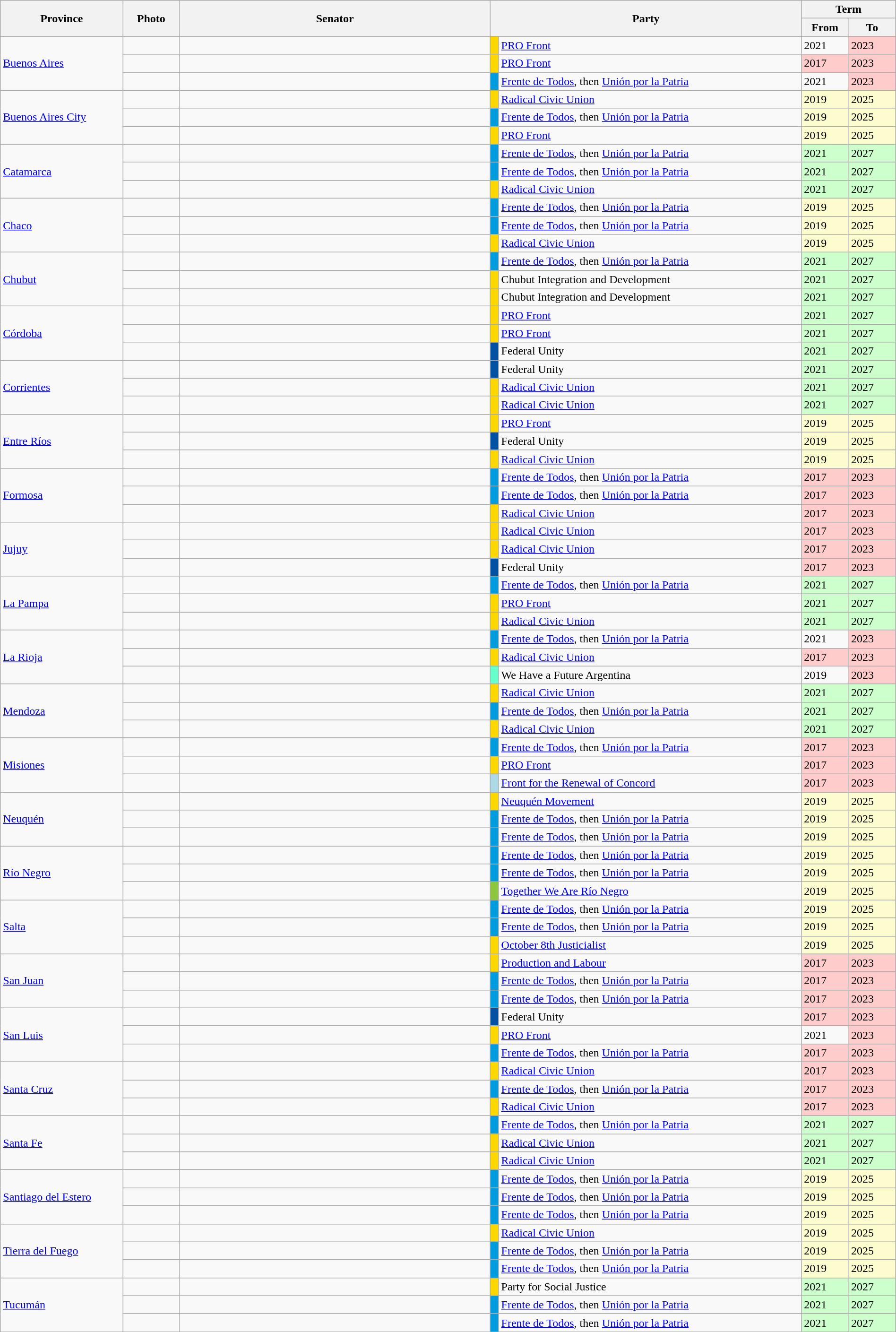<table class="sortable wikitable" width="100%">
<tr>
<th width=13% rowspan=2>Province</th>
<th width=6% rowspan=2>Photo</th>
<th width=33% rowspan=2>Senator</th>
<th width=33% colspan=2 rowspan=2>Party</th>
<th colspan=2>Term</th>
</tr>
<tr>
<th width=5%>From</th>
<th width=5%>To</th>
</tr>
<tr>
<td rowspan=3><a href='#'>Buenos Aires</a></td>
<td></td>
<td></td>
<td bgcolor=#FFD700></td>
<td><a href='#'>PRO Front</a></td>
<td>2021</td>
<td bgcolor=#fcc>2023</td>
</tr>
<tr>
<td></td>
<td></td>
<td bgcolor=#FFD700></td>
<td><a href='#'>PRO Front</a></td>
<td bgcolor=#fcc>2017</td>
<td bgcolor=#fcc>2023</td>
</tr>
<tr>
<td></td>
<td></td>
<td bgcolor=#009CDE></td>
<td><a href='#'>Frente de Todos</a>, then <a href='#'>Unión por la Patria</a></td>
<td>2021</td>
<td bgcolor=#fcc>2023</td>
</tr>
<tr>
<td rowspan=3><a href='#'>Buenos Aires City</a></td>
<td></td>
<td></td>
<td bgcolor=#FFD700></td>
<td><a href='#'>Radical Civic Union</a></td>
<td bgcolor=#fcfccf>2019</td>
<td bgcolor=#fcfccf>2025</td>
</tr>
<tr>
<td></td>
<td></td>
<td bgcolor=#009CDE></td>
<td><a href='#'>Frente de Todos</a>, then <a href='#'>Unión por la Patria</a></td>
<td bgcolor=#fcfccf>2019</td>
<td bgcolor=#fcfccf>2025</td>
</tr>
<tr>
<td></td>
<td></td>
<td bgcolor=#FFD700></td>
<td><a href='#'>PRO Front</a></td>
<td bgcolor=#fcfccf>2019</td>
<td bgcolor=#fcfccf>2025</td>
</tr>
<tr>
<td rowspan=3><a href='#'>Catamarca</a></td>
<td></td>
<td></td>
<td bgcolor=#009CDE></td>
<td><a href='#'>Frente de Todos</a>, then <a href='#'>Unión por la Patria</a></td>
<td bgcolor=#cfc>2021</td>
<td bgcolor=#cfc>2027</td>
</tr>
<tr>
<td></td>
<td></td>
<td bgcolor=#009CDE></td>
<td><a href='#'>Frente de Todos</a>, then <a href='#'>Unión por la Patria</a></td>
<td bgcolor=#cfc>2021</td>
<td bgcolor=#cfc>2027</td>
</tr>
<tr>
<td></td>
<td></td>
<td bgcolor=#FFD700></td>
<td><a href='#'>Radical Civic Union</a></td>
<td bgcolor=#cfc>2021</td>
<td bgcolor=#cfc>2027</td>
</tr>
<tr>
<td rowspan=3><a href='#'>Chaco</a></td>
<td></td>
<td></td>
<td bgcolor=#009CDE></td>
<td><a href='#'>Frente de Todos</a>, then <a href='#'>Unión por la Patria</a></td>
<td bgcolor=#fcfccf>2019</td>
<td bgcolor=#fcfccf>2025</td>
</tr>
<tr>
<td></td>
<td></td>
<td bgcolor=#009CDE></td>
<td><a href='#'>Frente de Todos</a>, then <a href='#'>Unión por la Patria</a></td>
<td bgcolor=#fcfccf>2019</td>
<td bgcolor=#fcfccf>2025</td>
</tr>
<tr>
<td></td>
<td></td>
<td bgcolor=#FFD700></td>
<td><a href='#'>Radical Civic Union</a></td>
<td bgcolor=#fcfccf>2019</td>
<td bgcolor=#fcfccf>2025</td>
</tr>
<tr>
<td rowspan=3><a href='#'>Chubut</a></td>
<td></td>
<td></td>
<td bgcolor=#009CDE></td>
<td><a href='#'>Frente de Todos</a>, then <a href='#'>Unión por la Patria</a></td>
<td bgcolor=#cfc>2021</td>
<td bgcolor=#cfc>2027</td>
</tr>
<tr>
<td></td>
<td></td>
<td bgcolor=#FFD700></td>
<td>Chubut Integration and Development</td>
<td bgcolor=#cfc>2021</td>
<td bgcolor=#cfc>2027</td>
</tr>
<tr>
<td></td>
<td></td>
<td bgcolor=#FFD700></td>
<td>Chubut Integration and Development</td>
<td bgcolor=#cfc>2021</td>
<td bgcolor=#cfc>2027</td>
</tr>
<tr>
<td rowspan=3><a href='#'>Córdoba</a></td>
<td></td>
<td></td>
<td bgcolor=#FFD700></td>
<td><a href='#'>PRO Front</a></td>
<td bgcolor=#cfc>2021</td>
<td bgcolor=#cfc>2027</td>
</tr>
<tr>
<td></td>
<td></td>
<td bgcolor=#FFD700></td>
<td><a href='#'>PRO Front</a></td>
<td bgcolor=#cfc>2021</td>
<td bgcolor=#cfc>2027</td>
</tr>
<tr>
<td></td>
<td></td>
<td bgcolor=#0050A3></td>
<td>Federal Unity</td>
<td bgcolor=#cfc>2021</td>
<td bgcolor=#cfc>2027</td>
</tr>
<tr>
<td rowspan=3><a href='#'>Corrientes</a></td>
<td></td>
<td></td>
<td bgcolor=#0050A3></td>
<td>Federal Unity</td>
<td bgcolor=#cfc>2021</td>
<td bgcolor=#cfc>2027</td>
</tr>
<tr>
<td></td>
<td></td>
<td bgcolor=#FFD700></td>
<td><a href='#'>Radical Civic Union</a></td>
<td bgcolor=#cfc>2021</td>
<td bgcolor=#cfc>2027</td>
</tr>
<tr>
<td></td>
<td></td>
<td bgcolor=#FFD700></td>
<td><a href='#'>Radical Civic Union</a></td>
<td bgcolor=#cfc>2021</td>
<td bgcolor=#cfc>2027</td>
</tr>
<tr>
<td rowspan=3><a href='#'>Entre Ríos</a></td>
<td></td>
<td></td>
<td bgcolor=#FFD700></td>
<td><a href='#'>PRO Front</a></td>
<td bgcolor=#fcfccf>2019</td>
<td bgcolor=#fcfccf>2025</td>
</tr>
<tr>
<td></td>
<td></td>
<td bgcolor=#0050A3></td>
<td>Federal Unity</td>
<td bgcolor=#fcfccf>2019</td>
<td bgcolor=#fcfccf>2025</td>
</tr>
<tr>
<td></td>
<td></td>
<td bgcolor=#FFD700></td>
<td><a href='#'>Radical Civic Union</a></td>
<td bgcolor=#fcfccf>2019</td>
<td bgcolor=#fcfccf>2025</td>
</tr>
<tr>
<td rowspan=3><a href='#'>Formosa</a></td>
<td></td>
<td></td>
<td bgcolor=#009CDE></td>
<td><a href='#'>Frente de Todos</a>, then <a href='#'>Unión por la Patria</a></td>
<td bgcolor=#fcc>2017</td>
<td bgcolor=#fcc>2023</td>
</tr>
<tr>
<td></td>
<td></td>
<td bgcolor=#009CDE></td>
<td><a href='#'>Frente de Todos</a>, then <a href='#'>Unión por la Patria</a></td>
<td bgcolor=#fcc>2017</td>
<td bgcolor=#fcc>2023</td>
</tr>
<tr>
<td></td>
<td></td>
<td bgcolor=#FFD700></td>
<td><a href='#'>Radical Civic Union</a></td>
<td bgcolor=#fcc>2017</td>
<td bgcolor=#fcc>2023</td>
</tr>
<tr>
<td rowspan=3><a href='#'>Jujuy</a></td>
<td></td>
<td></td>
<td bgcolor=#FFD700></td>
<td><a href='#'>Radical Civic Union</a></td>
<td bgcolor=#fcc>2017</td>
<td bgcolor=#fcc>2023</td>
</tr>
<tr>
<td></td>
<td></td>
<td bgcolor=#FFD700></td>
<td><a href='#'>Radical Civic Union</a></td>
<td bgcolor=#fcc>2017</td>
<td bgcolor=#fcc>2023</td>
</tr>
<tr>
<td></td>
<td></td>
<td bgcolor=#0050A3></td>
<td>Federal Unity</td>
<td bgcolor=#fcc>2017</td>
<td bgcolor=#fcc>2023</td>
</tr>
<tr>
<td rowspan=3><a href='#'>La Pampa</a></td>
<td></td>
<td></td>
<td bgcolor=#009CDE></td>
<td><a href='#'>Frente de Todos</a>, then <a href='#'>Unión por la Patria</a></td>
<td bgcolor=#cfc>2021</td>
<td bgcolor=#cfc>2027</td>
</tr>
<tr>
<td></td>
<td></td>
<td bgcolor=#FFD700></td>
<td><a href='#'>PRO Front</a></td>
<td bgcolor=#cfc>2021</td>
<td bgcolor=#cfc>2027</td>
</tr>
<tr>
<td></td>
<td></td>
<td bgcolor=#FFD700></td>
<td><a href='#'>Radical Civic Union</a></td>
<td bgcolor=#cfc>2021</td>
<td bgcolor=#cfc>2027</td>
</tr>
<tr>
<td rowspan=3><a href='#'>La Rioja</a></td>
<td></td>
<td></td>
<td bgcolor=#009CDE></td>
<td><a href='#'>Frente de Todos</a>, then <a href='#'>Unión por la Patria</a></td>
<td>2021</td>
<td bgcolor=#fcc>2023</td>
</tr>
<tr>
<td></td>
<td></td>
<td bgcolor=#FFD700></td>
<td><a href='#'>Radical Civic Union</a></td>
<td bgcolor=#fcc>2017</td>
<td bgcolor=#fcc>2023</td>
</tr>
<tr>
<td></td>
<td></td>
<td bgcolor=#66FFCC></td>
<td>We Have a Future Argentina</td>
<td>2019</td>
<td bgcolor=#fcc>2023</td>
</tr>
<tr>
<td rowspan=3><a href='#'>Mendoza</a></td>
<td></td>
<td></td>
<td bgcolor=#FFD700></td>
<td><a href='#'>Radical Civic Union</a></td>
<td bgcolor=#cfc>2021</td>
<td bgcolor=#cfc>2027</td>
</tr>
<tr>
<td></td>
<td></td>
<td bgcolor=#009CDE></td>
<td><a href='#'>Frente de Todos</a>, then <a href='#'>Unión por la Patria</a></td>
<td bgcolor=#cfc>2021</td>
<td bgcolor=#cfc>2027</td>
</tr>
<tr>
<td></td>
<td></td>
<td bgcolor=#FFD700></td>
<td><a href='#'>Radical Civic Union</a></td>
<td bgcolor=#cfc>2021</td>
<td bgcolor=#cfc>2027</td>
</tr>
<tr>
<td rowspan=3><a href='#'>Misiones</a></td>
<td></td>
<td></td>
<td bgcolor=#009CDE></td>
<td><a href='#'>Frente de Todos</a>, then <a href='#'>Unión por la Patria</a></td>
<td bgcolor=#fcc>2017</td>
<td bgcolor=#fcc>2023</td>
</tr>
<tr>
<td></td>
<td></td>
<td bgcolor=#FFD700></td>
<td><a href='#'>PRO Front</a></td>
<td bgcolor=#fcc>2017</td>
<td bgcolor=#fcc>2023</td>
</tr>
<tr>
<td></td>
<td></td>
<td bgcolor=#add8e6></td>
<td><a href='#'>Front for the Renewal of Concord</a></td>
<td bgcolor=#fcc>2017</td>
<td bgcolor=#fcc>2023</td>
</tr>
<tr>
<td rowspan=3><a href='#'>Neuquén</a></td>
<td></td>
<td></td>
<td bgcolor=#FFD700></td>
<td><a href='#'>Neuquén Movement</a></td>
<td bgcolor=#fcfccf>2019</td>
<td bgcolor=#fcfccf>2025</td>
</tr>
<tr>
<td></td>
<td></td>
<td bgcolor=#009CDE></td>
<td><a href='#'>Frente de Todos</a>, then <a href='#'>Unión por la Patria</a></td>
<td bgcolor=#fcfccf>2019</td>
<td bgcolor=#fcfccf>2025</td>
</tr>
<tr>
<td></td>
<td></td>
<td bgcolor=#009CDE></td>
<td><a href='#'>Frente de Todos</a>, then <a href='#'>Unión por la Patria</a></td>
<td bgcolor=#fcfccf>2019</td>
<td bgcolor=#fcfccf>2025</td>
</tr>
<tr>
<td rowspan=3><a href='#'>Río Negro</a></td>
<td></td>
<td></td>
<td bgcolor=#009CDE></td>
<td><a href='#'>Frente de Todos</a>, then <a href='#'>Unión por la Patria</a></td>
<td bgcolor=#fcfccf>2019</td>
<td bgcolor=#fcfccf>2025</td>
</tr>
<tr>
<td></td>
<td></td>
<td bgcolor=#009CDE></td>
<td><a href='#'>Frente de Todos</a>, then <a href='#'>Unión por la Patria</a></td>
<td bgcolor=#fcfccf>2019</td>
<td bgcolor=#fcfccf>2025</td>
</tr>
<tr>
<td></td>
<td></td>
<td bgcolor= #8cc63f></td>
<td><a href='#'>Together We Are Río Negro</a></td>
<td bgcolor=#fcfccf>2019</td>
<td bgcolor=#fcfccf>2025</td>
</tr>
<tr>
<td rowspan=3><a href='#'>Salta</a></td>
<td></td>
<td></td>
<td bgcolor=#009CDE></td>
<td><a href='#'>Frente de Todos</a>, then <a href='#'>Unión por la Patria</a></td>
<td bgcolor=#fcfccf>2019</td>
<td bgcolor=#fcfccf>2025</td>
</tr>
<tr>
<td></td>
<td></td>
<td bgcolor=#009CDE></td>
<td><a href='#'>Frente de Todos</a>, then <a href='#'>Unión por la Patria</a></td>
<td bgcolor=#fcfccf>2019</td>
<td bgcolor=#fcfccf>2025</td>
</tr>
<tr>
<td></td>
<td></td>
<td bgcolor=#FFD700></td>
<td><a href='#'>October 8th Justicialist</a></td>
<td bgcolor=#fcfccf>2019</td>
<td bgcolor=#fcfccf>2025</td>
</tr>
<tr>
<td rowspan=3><a href='#'>San Juan</a></td>
<td></td>
<td></td>
<td bgcolor=#FFD700></td>
<td><a href='#'>Production and Labour</a></td>
<td bgcolor=#fcc>2017</td>
<td bgcolor=#fcc>2023</td>
</tr>
<tr>
<td></td>
<td></td>
<td bgcolor=#009CDE></td>
<td><a href='#'>Frente de Todos</a>, then <a href='#'>Unión por la Patria</a></td>
<td bgcolor=#fcc>2017</td>
<td bgcolor=#fcc>2023</td>
</tr>
<tr>
<td></td>
<td></td>
<td bgcolor=#009CDE></td>
<td><a href='#'>Frente de Todos</a>, then <a href='#'>Unión por la Patria</a></td>
<td bgcolor=#fcc>2017</td>
<td bgcolor=#fcc>2023</td>
</tr>
<tr>
<td rowspan=3><a href='#'>San Luis</a></td>
<td></td>
<td></td>
<td bgcolor=#0050A3></td>
<td>Federal Unity</td>
<td bgcolor=#fcc>2017</td>
<td bgcolor=#fcc>2023</td>
</tr>
<tr>
<td></td>
<td></td>
<td bgcolor=#FFD700></td>
<td><a href='#'>PRO Front</a></td>
<td>2021</td>
<td bgcolor=#fcc>2023</td>
</tr>
<tr>
<td></td>
<td></td>
<td bgcolor=#009CDE></td>
<td><a href='#'>Frente de Todos</a>, then <a href='#'>Unión por la Patria</a></td>
<td bgcolor=#fcc>2017</td>
<td bgcolor=#fcc>2023</td>
</tr>
<tr>
<td rowspan=3><a href='#'>Santa Cruz</a></td>
<td></td>
<td></td>
<td bgcolor=#FFD700></td>
<td><a href='#'>Radical Civic Union</a></td>
<td bgcolor=#fcc>2017</td>
<td bgcolor=#fcc>2023</td>
</tr>
<tr>
<td></td>
<td></td>
<td bgcolor=#009CDE></td>
<td><a href='#'>Frente de Todos</a>, then <a href='#'>Unión por la Patria</a></td>
<td bgcolor=#fcc>2017</td>
<td bgcolor=#fcc>2023</td>
</tr>
<tr>
<td></td>
<td></td>
<td bgcolor=#FFD700></td>
<td><a href='#'>Radical Civic Union</a></td>
<td bgcolor=#fcc>2017</td>
<td bgcolor=#fcc>2023</td>
</tr>
<tr>
<td rowspan=3><a href='#'>Santa Fe</a></td>
<td></td>
<td></td>
<td bgcolor=#009CDE></td>
<td><a href='#'>Frente de Todos</a>, then <a href='#'>Unión por la Patria</a></td>
<td bgcolor=#cfc>2021</td>
<td bgcolor=#cfc>2027</td>
</tr>
<tr>
<td></td>
<td></td>
<td bgcolor=#FFD700></td>
<td><a href='#'>Radical Civic Union</a></td>
<td bgcolor=#cfc>2021</td>
<td bgcolor=#cfc>2027</td>
</tr>
<tr>
<td></td>
<td></td>
<td bgcolor=#FFD700></td>
<td><a href='#'>Radical Civic Union</a></td>
<td bgcolor=#cfc>2021</td>
<td bgcolor=#cfc>2027</td>
</tr>
<tr>
<td rowspan=3><a href='#'>Santiago del Estero</a></td>
<td></td>
<td></td>
<td bgcolor=#009CDE></td>
<td><a href='#'>Frente de Todos</a>, then <a href='#'>Unión por la Patria</a></td>
<td bgcolor=#fcfccf>2019</td>
<td bgcolor=#fcfccf>2025</td>
</tr>
<tr>
<td></td>
<td></td>
<td bgcolor=#009CDE></td>
<td><a href='#'>Frente de Todos</a>, then <a href='#'>Unión por la Patria</a></td>
<td bgcolor=#fcfccf>2019</td>
<td bgcolor=#fcfccf>2025</td>
</tr>
<tr>
<td></td>
<td></td>
<td bgcolor=#009CDE></td>
<td><a href='#'>Frente de Todos</a>, then <a href='#'>Unión por la Patria</a></td>
<td bgcolor=#fcfccf>2019</td>
<td bgcolor=#fcfccf>2025</td>
</tr>
<tr>
<td rowspan=3><a href='#'>Tierra del Fuego</a></td>
<td></td>
<td></td>
<td bgcolor=#FFD700></td>
<td><a href='#'>Radical Civic Union</a></td>
<td bgcolor=#fcfccf>2019</td>
<td bgcolor=#fcfccf>2025</td>
</tr>
<tr>
<td></td>
<td></td>
<td bgcolor=#009CDE></td>
<td><a href='#'>Frente de Todos</a>, then <a href='#'>Unión por la Patria</a></td>
<td bgcolor=#fcfccf>2019</td>
<td bgcolor=#fcfccf>2025</td>
</tr>
<tr>
<td></td>
<td></td>
<td bgcolor=#009CDE></td>
<td><a href='#'>Frente de Todos</a>, then <a href='#'>Unión por la Patria</a></td>
<td bgcolor=#fcfccf>2019</td>
<td bgcolor=#fcfccf>2025</td>
</tr>
<tr>
<td rowspan=3><a href='#'>Tucumán</a></td>
<td></td>
<td></td>
<td bgcolor=#FFD700></td>
<td>Party for Social Justice</td>
<td bgcolor=#cfc>2021</td>
<td bgcolor=#cfc>2027</td>
</tr>
<tr>
<td></td>
<td></td>
<td bgcolor= #009CDE></td>
<td><a href='#'>Frente de Todos</a>, then <a href='#'>Unión por la Patria</a></td>
<td bgcolor=#cfc>2021</td>
<td bgcolor=#cfc>2027</td>
</tr>
<tr>
<td></td>
<td></td>
<td bgcolor= #009CDE></td>
<td><a href='#'>Frente de Todos</a>, then <a href='#'>Unión por la Patria</a></td>
<td bgcolor=#cfc>2021</td>
<td bgcolor=#cfc>2027</td>
</tr>
</table>
